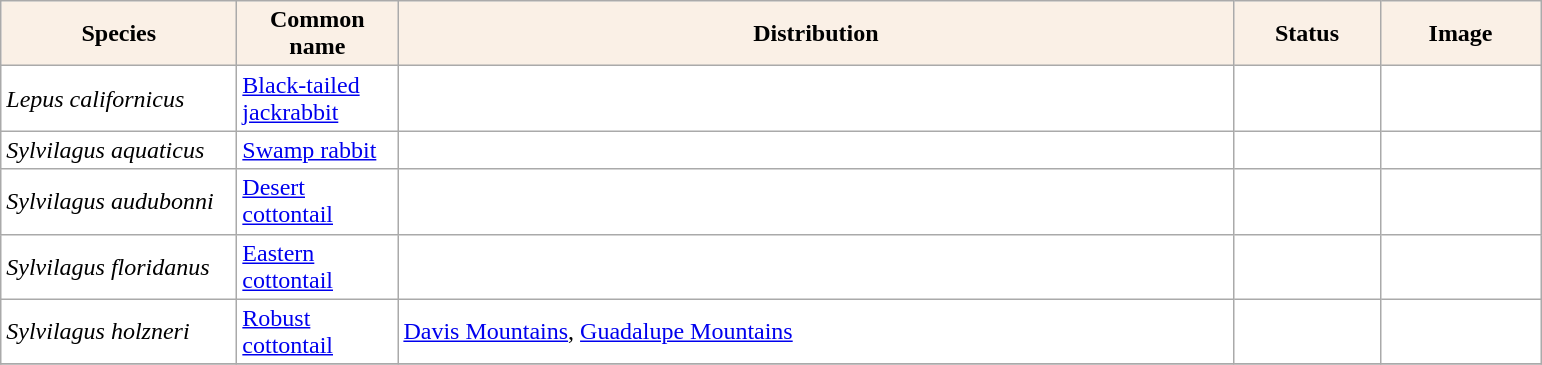<table class="sortable wikitable plainrowheaders" border="0" style="background:#ffffff" align="top" class="sortable wikitable">
<tr ->
<th scope="col" style="background-color:Linen; color:Black" width=150 px>Species</th>
<th scope="col" style="background-color:Linen; color:Black" width=100 px>Common name</th>
<th scope="col" style="background:Linen; color:Black" width=550 px>Distribution</th>
<th scope="col" style="background-color:Linen; color:Black" width=90 px>Status</th>
<th scope="col" style="background:Linen; color:Black" width=100 px>Image</th>
</tr>
<tr>
<td !scope="row" style="background:#ffffff"><em>Lepus californicus</em></td>
<td><a href='#'>Black-tailed jackrabbit</a></td>
<td></td>
<td></td>
<td></td>
</tr>
<tr>
<td !scope="row" style="background:#ffffff"><em>Sylvilagus aquaticus</em></td>
<td><a href='#'>Swamp rabbit</a></td>
<td></td>
<td></td>
<td></td>
</tr>
<tr>
<td !scope="row" style="background:#ffffff"><em>Sylvilagus audubonni</em></td>
<td><a href='#'>Desert cottontail</a></td>
<td></td>
<td></td>
<td></td>
</tr>
<tr>
<td !scope="row" style="background:#ffffff"><em>Sylvilagus floridanus</em></td>
<td><a href='#'>Eastern cottontail</a></td>
<td></td>
<td></td>
<td></td>
</tr>
<tr>
<td><em>Sylvilagus holzneri</em></td>
<td><a href='#'>Robust cottontail</a></td>
<td><a href='#'>Davis Mountains</a>, <a href='#'>Guadalupe Mountains</a></td>
<td></td>
<td></td>
</tr>
<tr>
</tr>
</table>
